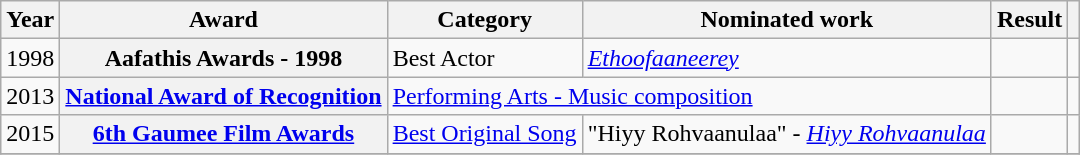<table class="wikitable plainrowheaders sortable">
<tr>
<th scope="col">Year</th>
<th scope="col">Award</th>
<th scope="col">Category</th>
<th scope="col">Nominated work</th>
<th scope="col">Result</th>
<th scope="col" class="unsortable"></th>
</tr>
<tr>
<td>1998</td>
<th scope="row">Aafathis Awards - 1998</th>
<td colspan="row">Best Actor</td>
<td><em><a href='#'>Ethoofaaneerey</a></em></td>
<td></td>
<td></td>
</tr>
<tr>
<td>2013</td>
<th scope="row"><a href='#'>National Award of Recognition</a></th>
<td colspan="2"><a href='#'>Performing Arts - Music composition</a></td>
<td></td>
<td style="text-align:center;"></td>
</tr>
<tr>
<td>2015</td>
<th scope="row"><a href='#'>6th Gaumee Film Awards</a></th>
<td><a href='#'>Best Original Song</a></td>
<td>"Hiyy Rohvaanulaa" - <em><a href='#'>Hiyy Rohvaanulaa</a></em></td>
<td></td>
<td style="text-align:center;"></td>
</tr>
<tr>
</tr>
</table>
